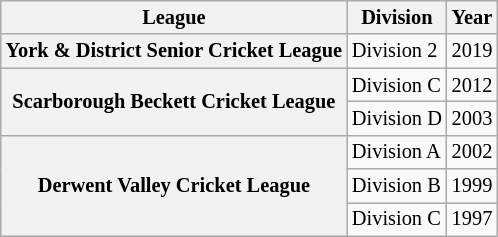<table class="wikitable" style="font-size:85%">
<tr>
<th scope="col">League</th>
<th scope="col">Division</th>
<th scope="col">Year</th>
</tr>
<tr>
<th scope="row">York & District Senior Cricket League</th>
<td>Division 2</td>
<td>2019</td>
</tr>
<tr>
<th scope="row" rowspan=2>Scarborough Beckett Cricket League</th>
<td>Division C</td>
<td>2012</td>
</tr>
<tr>
<td>Division D</td>
<td>2003</td>
</tr>
<tr>
<th scope="row" rowspan=3>Derwent Valley Cricket League</th>
<td>Division A</td>
<td>2002</td>
</tr>
<tr>
<td>Division B</td>
<td>1999</td>
</tr>
<tr>
<td>Division C</td>
<td>1997</td>
</tr>
</table>
